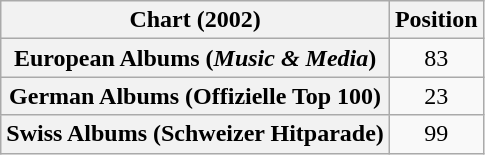<table class="wikitable sortable plainrowheaders" style="text-align:center">
<tr>
<th scope="col">Chart (2002)</th>
<th scope="col">Position</th>
</tr>
<tr>
<th scope="row">European Albums (<em>Music & Media</em>)</th>
<td>83</td>
</tr>
<tr>
<th scope="row">German Albums (Offizielle Top 100)</th>
<td>23</td>
</tr>
<tr>
<th scope="row">Swiss Albums (Schweizer Hitparade)</th>
<td>99</td>
</tr>
</table>
